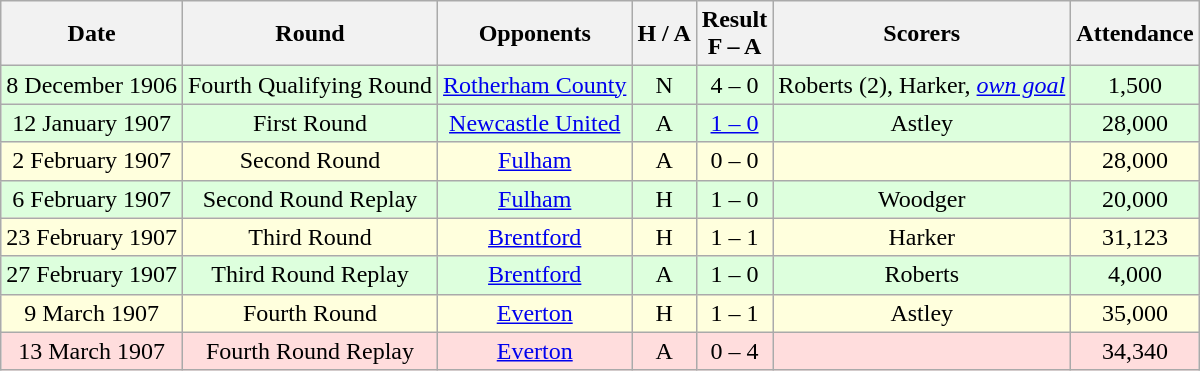<table class="wikitable" style="text-align:center">
<tr>
<th>Date</th>
<th>Round</th>
<th>Opponents</th>
<th>H / A</th>
<th>Result<br>F – A</th>
<th>Scorers</th>
<th>Attendance</th>
</tr>
<tr bgcolor="#ddffdd">
<td>8 December 1906</td>
<td>Fourth Qualifying Round</td>
<td><a href='#'>Rotherham County</a></td>
<td>N</td>
<td>4 – 0</td>
<td>Roberts (2), Harker, <em><a href='#'>own goal</a></em></td>
<td>1,500</td>
</tr>
<tr bgcolor="#ddffdd">
<td>12 January 1907</td>
<td>First Round</td>
<td><a href='#'>Newcastle United</a></td>
<td>A</td>
<td><a href='#'>1 – 0</a></td>
<td>Astley</td>
<td>28,000</td>
</tr>
<tr bgcolor="#ffffdd">
<td>2 February 1907</td>
<td>Second Round</td>
<td><a href='#'>Fulham</a></td>
<td>A</td>
<td>0 – 0</td>
<td></td>
<td>28,000</td>
</tr>
<tr bgcolor="#ddffdd">
<td>6 February 1907</td>
<td>Second Round Replay</td>
<td><a href='#'>Fulham</a></td>
<td>H</td>
<td>1 – 0</td>
<td>Woodger</td>
<td>20,000</td>
</tr>
<tr bgcolor="#ffffdd">
<td>23 February 1907</td>
<td>Third Round</td>
<td><a href='#'>Brentford</a></td>
<td>H</td>
<td>1 – 1</td>
<td>Harker</td>
<td>31,123</td>
</tr>
<tr bgcolor="#ddffdd">
<td>27 February 1907</td>
<td>Third Round Replay</td>
<td><a href='#'>Brentford</a></td>
<td>A</td>
<td>1 – 0</td>
<td>Roberts</td>
<td>4,000</td>
</tr>
<tr bgcolor="#ffffdd">
<td>9 March 1907</td>
<td>Fourth Round</td>
<td><a href='#'>Everton</a></td>
<td>H</td>
<td>1 – 1</td>
<td>Astley</td>
<td>35,000</td>
</tr>
<tr bgcolor="#ffdddd">
<td>13 March 1907</td>
<td>Fourth Round Replay</td>
<td><a href='#'>Everton</a></td>
<td>A</td>
<td>0 – 4</td>
<td></td>
<td>34,340</td>
</tr>
</table>
